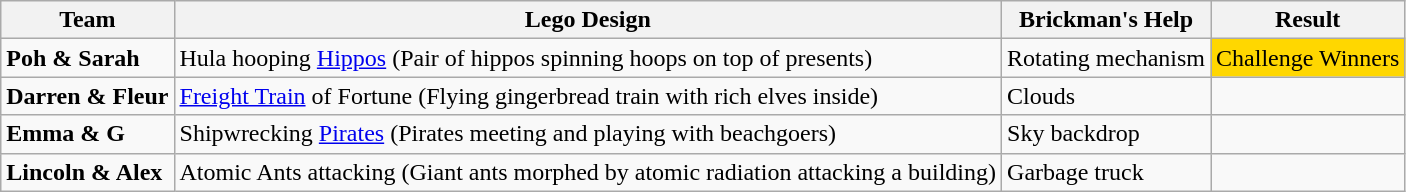<table class="wikitable">
<tr>
<th>Team</th>
<th>Lego Design</th>
<th>Brickman's Help</th>
<th>Result</th>
</tr>
<tr>
<td><strong>Poh & Sarah</strong></td>
<td>Hula hooping <a href='#'>Hippos</a> (Pair of hippos spinning hoops on top of presents)</td>
<td>Rotating mechanism</td>
<td style="background:gold">Challenge Winners</td>
</tr>
<tr>
<td><strong>Darren & Fleur</strong></td>
<td><a href='#'>Freight Train</a> of Fortune (Flying gingerbread train with rich elves inside)</td>
<td>Clouds</td>
</tr>
<tr>
<td><strong>Emma & G</strong></td>
<td>Shipwrecking <a href='#'>Pirates</a> (Pirates meeting and playing with beachgoers)</td>
<td>Sky backdrop</td>
<td></td>
</tr>
<tr>
<td><strong>Lincoln & Alex</strong></td>
<td>Atomic Ants attacking (Giant ants morphed by atomic radiation attacking a building)</td>
<td>Garbage truck</td>
<td></td>
</tr>
</table>
